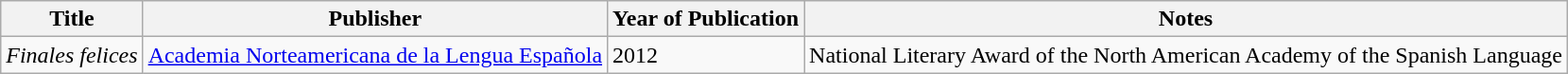<table class="wikitable">
<tr>
<th>Title</th>
<th>Publisher</th>
<th>Year of Publication</th>
<th>Notes</th>
</tr>
<tr>
<td><em>Finales felices</em></td>
<td><a href='#'>Academia Norteamericana de la Lengua Española</a></td>
<td>2012</td>
<td>National Literary Award of the North American Academy of the Spanish Language</td>
</tr>
</table>
